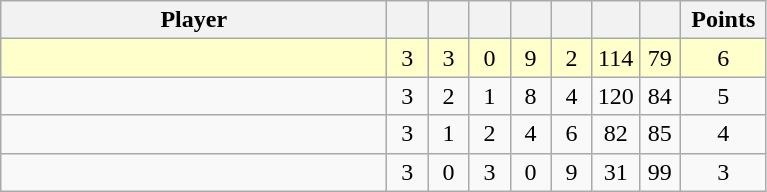<table class="wikitable" style="text-align:center;">
<tr>
<th width="250">Player</th>
<th width="20"></th>
<th width="20"></th>
<th width="20"></th>
<th width="20"></th>
<th width="20"></th>
<th width="20"></th>
<th width="20"></th>
<th width="50">Points</th>
</tr>
<tr style="background-color:#ffffcc;">
<td style="text-align:left;"></td>
<td>3</td>
<td>3</td>
<td>0</td>
<td>9</td>
<td>2</td>
<td>114</td>
<td>79</td>
<td>6</td>
</tr>
<tr>
<td style="text-align:left;"></td>
<td>3</td>
<td>2</td>
<td>1</td>
<td>8</td>
<td>4</td>
<td>120</td>
<td>84</td>
<td>5</td>
</tr>
<tr>
<td style="text-align:left;"></td>
<td>3</td>
<td>1</td>
<td>2</td>
<td>4</td>
<td>6</td>
<td>82</td>
<td>85</td>
<td>4</td>
</tr>
<tr>
<td style="text-align:left;"></td>
<td>3</td>
<td>0</td>
<td>3</td>
<td>0</td>
<td>9</td>
<td>31</td>
<td>99</td>
<td>3</td>
</tr>
</table>
